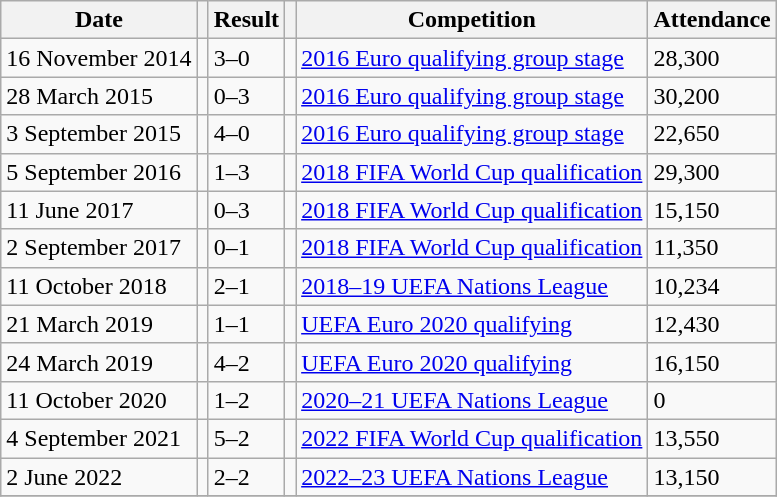<table class="wikitable">
<tr>
<th>Date</th>
<th></th>
<th>Result</th>
<th></th>
<th>Competition</th>
<th>Attendance</th>
</tr>
<tr>
<td>16 November 2014</td>
<td></td>
<td>3–0</td>
<td></td>
<td><a href='#'>2016 Euro qualifying group stage</a></td>
<td>28,300</td>
</tr>
<tr>
<td>28 March 2015</td>
<td></td>
<td>0–3</td>
<td></td>
<td><a href='#'>2016 Euro qualifying group stage</a></td>
<td>30,200</td>
</tr>
<tr>
<td>3 September 2015</td>
<td></td>
<td>4–0</td>
<td></td>
<td><a href='#'>2016 Euro qualifying group stage</a></td>
<td>22,650</td>
</tr>
<tr>
<td>5 September 2016</td>
<td></td>
<td>1–3</td>
<td></td>
<td><a href='#'>2018 FIFA World Cup qualification</a></td>
<td>29,300</td>
</tr>
<tr>
<td>11 June 2017</td>
<td></td>
<td>0–3</td>
<td></td>
<td><a href='#'>2018 FIFA World Cup qualification</a></td>
<td>15,150</td>
</tr>
<tr>
<td>2 September 2017</td>
<td></td>
<td>0–1</td>
<td></td>
<td><a href='#'>2018 FIFA World Cup qualification</a></td>
<td>11,350</td>
</tr>
<tr>
<td>11 October 2018</td>
<td></td>
<td>2–1</td>
<td></td>
<td><a href='#'>2018–19 UEFA Nations League</a></td>
<td>10,234</td>
</tr>
<tr>
<td>21 March 2019</td>
<td></td>
<td>1–1</td>
<td></td>
<td><a href='#'>UEFA Euro 2020 qualifying</a></td>
<td>12,430</td>
</tr>
<tr>
<td>24 March 2019</td>
<td></td>
<td>4–2</td>
<td></td>
<td><a href='#'>UEFA Euro 2020 qualifying</a></td>
<td>16,150</td>
</tr>
<tr>
<td>11 October 2020</td>
<td></td>
<td>1–2</td>
<td></td>
<td><a href='#'>2020–21 UEFA Nations League</a></td>
<td>0</td>
</tr>
<tr>
<td>4 September 2021</td>
<td></td>
<td>5–2</td>
<td></td>
<td><a href='#'>2022 FIFA World Cup qualification</a></td>
<td>13,550</td>
</tr>
<tr>
<td>2 June 2022</td>
<td></td>
<td>2–2</td>
<td></td>
<td><a href='#'>2022–23 UEFA Nations League</a></td>
<td>13,150</td>
</tr>
<tr>
</tr>
</table>
